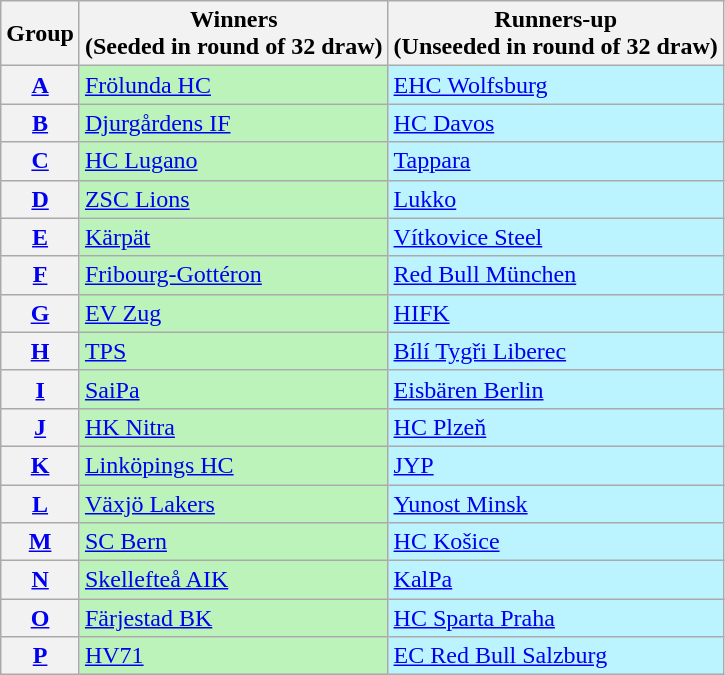<table class="wikitable">
<tr>
<th>Group</th>
<th>Winners<br>(Seeded in round of 32 draw)</th>
<th>Runners-up<br>(Unseeded in round of 32 draw)</th>
</tr>
<tr>
<th><a href='#'>A</a></th>
<td bgcolor=#BBF3BB> <a href='#'>Frölunda HC</a></td>
<td bgcolor=#BBF3FF> <a href='#'>EHC Wolfsburg</a></td>
</tr>
<tr>
<th><a href='#'>B</a></th>
<td bgcolor=#BBF3BB> <a href='#'>Djurgårdens IF</a></td>
<td bgcolor=#BBF3FF> <a href='#'>HC Davos</a></td>
</tr>
<tr>
<th><a href='#'>C</a></th>
<td bgcolor=#BBF3BB> <a href='#'>HC Lugano</a></td>
<td bgcolor=#BBF3FF> <a href='#'>Tappara</a></td>
</tr>
<tr>
<th><a href='#'>D</a></th>
<td bgcolor=#BBF3BB> <a href='#'>ZSC Lions</a></td>
<td bgcolor=#BBF3FF> <a href='#'>Lukko</a></td>
</tr>
<tr>
<th><a href='#'>E</a></th>
<td bgcolor=#BBF3BB> <a href='#'>Kärpät</a></td>
<td bgcolor=#BBF3FF> <a href='#'>Vítkovice Steel</a></td>
</tr>
<tr>
<th><a href='#'>F</a></th>
<td bgcolor=#BBF3BB> <a href='#'>Fribourg-Gottéron</a></td>
<td bgcolor=#BBF3FF> <a href='#'>Red Bull München</a></td>
</tr>
<tr>
<th><a href='#'>G</a></th>
<td bgcolor=#BBF3BB> <a href='#'>EV Zug</a></td>
<td bgcolor=#BBF3FF> <a href='#'>HIFK</a></td>
</tr>
<tr>
<th><a href='#'>H</a></th>
<td bgcolor=#BBF3BB> <a href='#'>TPS</a></td>
<td bgcolor=#BBF3FF> <a href='#'>Bílí Tygři Liberec</a></td>
</tr>
<tr>
<th><a href='#'>I</a></th>
<td bgcolor=#BBF3BB> <a href='#'>SaiPa</a></td>
<td bgcolor=#BBF3FF> <a href='#'>Eisbären Berlin</a></td>
</tr>
<tr>
<th><a href='#'>J</a></th>
<td bgcolor=#BBF3BB> <a href='#'>HK Nitra</a></td>
<td bgcolor=#BBF3FF> <a href='#'>HC Plzeň</a></td>
</tr>
<tr>
<th><a href='#'>K</a></th>
<td bgcolor=#BBF3BB> <a href='#'>Linköpings HC</a></td>
<td bgcolor=#BBF3FF> <a href='#'>JYP</a></td>
</tr>
<tr>
<th><a href='#'>L</a></th>
<td bgcolor=#BBF3BB> <a href='#'>Växjö Lakers</a></td>
<td bgcolor=#BBF3FF> <a href='#'>Yunost Minsk</a></td>
</tr>
<tr>
<th><a href='#'>M</a></th>
<td bgcolor=#BBF3BB> <a href='#'>SC Bern</a></td>
<td bgcolor=#BBF3FF> <a href='#'>HC Košice</a></td>
</tr>
<tr>
<th><a href='#'>N</a></th>
<td bgcolor=#BBF3BB> <a href='#'>Skellefteå AIK</a></td>
<td bgcolor=#BBF3FF> <a href='#'>KalPa</a></td>
</tr>
<tr>
<th><a href='#'>O</a></th>
<td bgcolor=#BBF3BB> <a href='#'>Färjestad BK</a></td>
<td bgcolor=#BBF3FF> <a href='#'>HC Sparta Praha</a></td>
</tr>
<tr>
<th><a href='#'>P</a></th>
<td bgcolor=#BBF3BB> <a href='#'>HV71</a></td>
<td bgcolor=#BBF3FF> <a href='#'>EC Red Bull Salzburg</a></td>
</tr>
</table>
